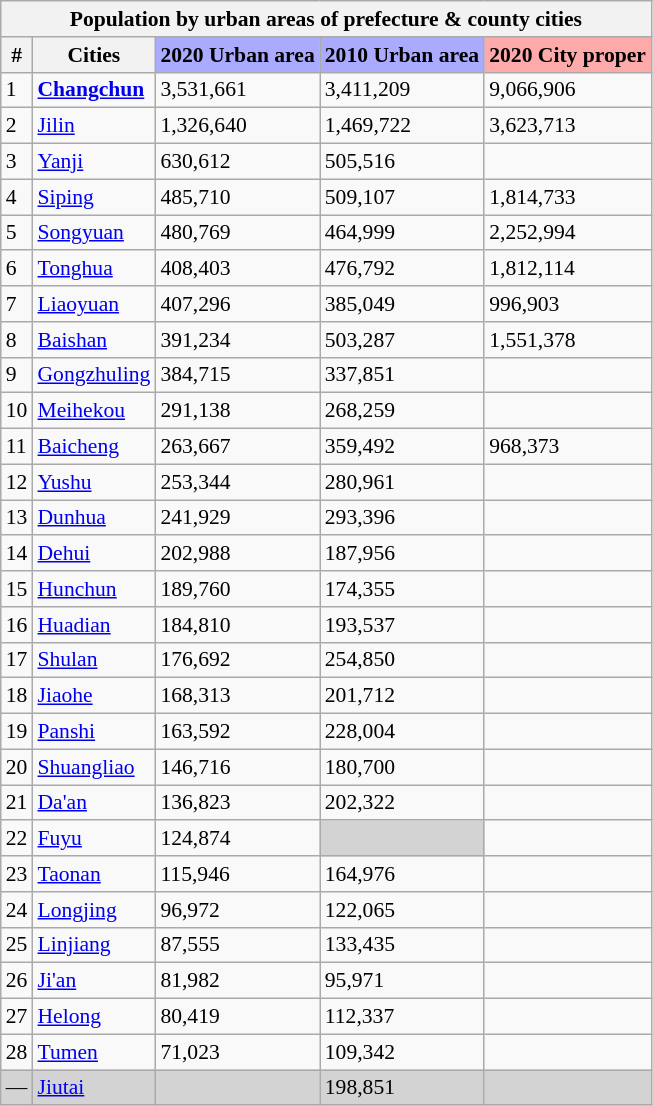<table class="wikitable sortable collapsible" style="font-size:90%;">
<tr>
<th colspan=5>Population by urban areas of prefecture & county cities</th>
</tr>
<tr>
<th>#</th>
<th>Cities</th>
<th style="background-color: #aaaaff;">2020 Urban area</th>
<th style="background-color: #aaaaff;">2010 Urban area</th>
<th style="background-color: #ffaaaa;">2020 City proper</th>
</tr>
<tr>
<td>1</td>
<td><strong><a href='#'>Changchun</a></strong></td>
<td>3,531,661</td>
<td>3,411,209</td>
<td>9,066,906</td>
</tr>
<tr>
<td>2</td>
<td><a href='#'>Jilin</a></td>
<td>1,326,640</td>
<td>1,469,722</td>
<td>3,623,713</td>
</tr>
<tr>
<td>3</td>
<td><a href='#'>Yanji</a></td>
<td>630,612</td>
<td>505,516</td>
<td></td>
</tr>
<tr>
<td>4</td>
<td><a href='#'>Siping</a></td>
<td>485,710</td>
<td>509,107</td>
<td>1,814,733</td>
</tr>
<tr>
<td>5</td>
<td><a href='#'>Songyuan</a></td>
<td>480,769</td>
<td>464,999</td>
<td>2,252,994</td>
</tr>
<tr>
<td>6</td>
<td><a href='#'>Tonghua</a></td>
<td>408,403</td>
<td>476,792</td>
<td>1,812,114</td>
</tr>
<tr>
<td>7</td>
<td><a href='#'>Liaoyuan</a></td>
<td>407,296</td>
<td>385,049</td>
<td>996,903</td>
</tr>
<tr>
<td>8</td>
<td><a href='#'>Baishan</a></td>
<td>391,234</td>
<td>503,287</td>
<td>1,551,378</td>
</tr>
<tr>
<td>9</td>
<td><a href='#'>Gongzhuling</a></td>
<td>384,715</td>
<td>337,851</td>
<td></td>
</tr>
<tr>
<td>10</td>
<td><a href='#'>Meihekou</a></td>
<td>291,138</td>
<td>268,259</td>
<td></td>
</tr>
<tr>
<td>11</td>
<td><a href='#'>Baicheng</a></td>
<td>263,667</td>
<td>359,492</td>
<td>968,373</td>
</tr>
<tr>
<td>12</td>
<td><a href='#'>Yushu</a></td>
<td>253,344</td>
<td>280,961</td>
<td></td>
</tr>
<tr>
<td>13</td>
<td><a href='#'>Dunhua</a></td>
<td>241,929</td>
<td>293,396</td>
<td></td>
</tr>
<tr>
<td>14</td>
<td><a href='#'>Dehui</a></td>
<td>202,988</td>
<td>187,956</td>
<td></td>
</tr>
<tr>
<td>15</td>
<td><a href='#'>Hunchun</a></td>
<td>189,760</td>
<td>174,355</td>
<td></td>
</tr>
<tr>
<td>16</td>
<td><a href='#'>Huadian</a></td>
<td>184,810</td>
<td>193,537</td>
<td></td>
</tr>
<tr>
<td>17</td>
<td><a href='#'>Shulan</a></td>
<td>176,692</td>
<td>254,850</td>
<td></td>
</tr>
<tr>
<td>18</td>
<td><a href='#'>Jiaohe</a></td>
<td>168,313</td>
<td>201,712</td>
<td></td>
</tr>
<tr>
<td>19</td>
<td><a href='#'>Panshi</a></td>
<td>163,592</td>
<td>228,004</td>
<td></td>
</tr>
<tr>
<td>20</td>
<td><a href='#'>Shuangliao</a></td>
<td>146,716</td>
<td>180,700</td>
<td></td>
</tr>
<tr>
<td>21</td>
<td><a href='#'>Da'an</a></td>
<td>136,823</td>
<td>202,322</td>
<td></td>
</tr>
<tr>
<td>22</td>
<td><a href='#'>Fuyu</a></td>
<td>124,874</td>
<td bgcolor="lightgrey"></td>
<td></td>
</tr>
<tr>
<td>23</td>
<td><a href='#'>Taonan</a></td>
<td>115,946</td>
<td>164,976</td>
<td></td>
</tr>
<tr>
<td>24</td>
<td><a href='#'>Longjing</a></td>
<td>96,972</td>
<td>122,065</td>
<td></td>
</tr>
<tr>
<td>25</td>
<td><a href='#'>Linjiang</a></td>
<td>87,555</td>
<td>133,435</td>
<td></td>
</tr>
<tr>
<td>26</td>
<td><a href='#'>Ji'an</a></td>
<td>81,982</td>
<td>95,971</td>
<td></td>
</tr>
<tr>
<td>27</td>
<td><a href='#'>Helong</a></td>
<td>80,419</td>
<td>112,337</td>
<td></td>
</tr>
<tr>
<td>28</td>
<td><a href='#'>Tumen</a></td>
<td>71,023</td>
<td>109,342</td>
<td></td>
</tr>
<tr bgcolor="lightgrey">
<td>—</td>
<td><a href='#'>Jiutai</a></td>
<td></td>
<td>198,851</td>
<td></td>
</tr>
</table>
